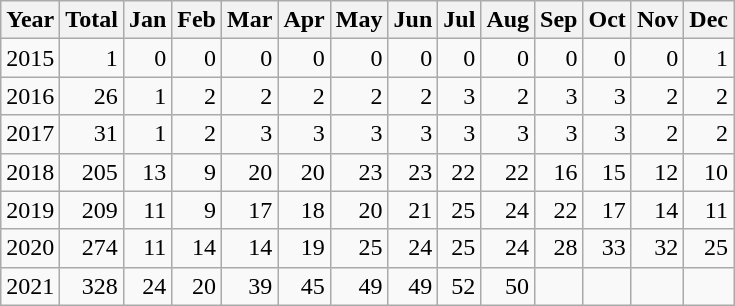<table class="wikitable" style="text-align:right;">
<tr>
<th>Year</th>
<th>Total</th>
<th>Jan</th>
<th>Feb</th>
<th>Mar</th>
<th>Apr</th>
<th>May</th>
<th>Jun</th>
<th>Jul</th>
<th>Aug</th>
<th>Sep</th>
<th>Oct</th>
<th>Nov</th>
<th>Dec</th>
</tr>
<tr align=right>
<td>2015</td>
<td>1</td>
<td>0</td>
<td>0</td>
<td>0</td>
<td>0</td>
<td>0</td>
<td>0</td>
<td>0</td>
<td>0</td>
<td>0</td>
<td>0</td>
<td>0</td>
<td>1</td>
</tr>
<tr align=right>
<td>2016</td>
<td>26</td>
<td>1</td>
<td>2</td>
<td>2</td>
<td>2</td>
<td>2</td>
<td>2</td>
<td>3</td>
<td>2</td>
<td>3</td>
<td>3</td>
<td>2</td>
<td>2</td>
</tr>
<tr align=right>
<td>2017</td>
<td>31</td>
<td>1</td>
<td>2</td>
<td>3</td>
<td>3</td>
<td>3</td>
<td>3</td>
<td>3</td>
<td>3</td>
<td>3</td>
<td>3</td>
<td>2</td>
<td>2</td>
</tr>
<tr align=right>
<td>2018</td>
<td>205</td>
<td>13</td>
<td>9</td>
<td>20</td>
<td>20</td>
<td>23</td>
<td>23</td>
<td>22</td>
<td>22</td>
<td>16</td>
<td>15</td>
<td>12</td>
<td>10</td>
</tr>
<tr align=right>
<td>2019</td>
<td>209</td>
<td>11</td>
<td>9</td>
<td>17</td>
<td>18</td>
<td>20</td>
<td>21</td>
<td>25</td>
<td>24</td>
<td>22</td>
<td>17</td>
<td>14</td>
<td>11</td>
</tr>
<tr align=right>
<td>2020</td>
<td>274</td>
<td>11</td>
<td>14</td>
<td>14</td>
<td>19</td>
<td>25</td>
<td>24</td>
<td>25</td>
<td>24</td>
<td>28</td>
<td>33</td>
<td>32</td>
<td>25</td>
</tr>
<tr align=right>
<td>2021</td>
<td>328</td>
<td>24</td>
<td>20</td>
<td>39</td>
<td>45</td>
<td>49</td>
<td>49</td>
<td>52</td>
<td>50</td>
<td></td>
<td></td>
<td></td>
</tr>
</table>
